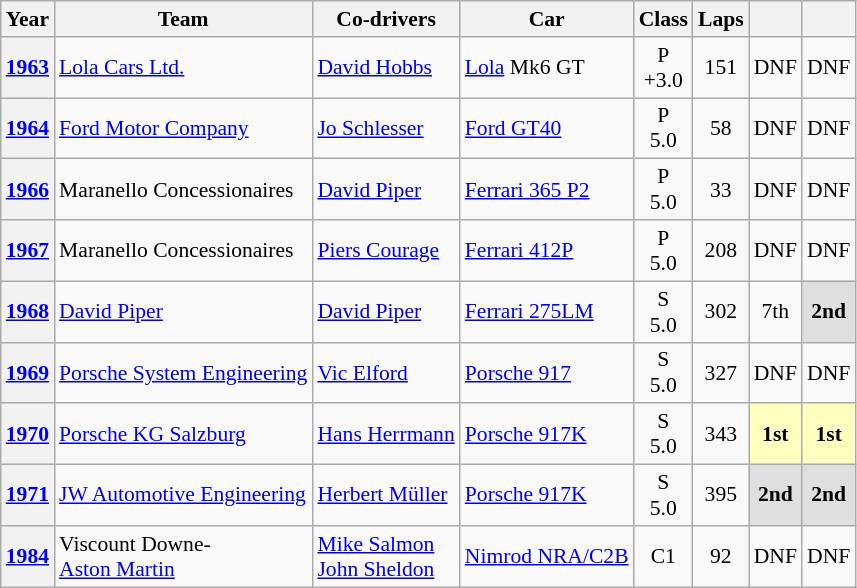<table class="wikitable" style="text-align:center; font-size:90%">
<tr>
<th>Year</th>
<th>Team</th>
<th>Co-drivers</th>
<th>Car</th>
<th>Class</th>
<th>Laps</th>
<th></th>
<th></th>
</tr>
<tr>
<th><a href='#'>1963</a></th>
<td align="left"> <a href='#'>Lola Cars Ltd.</a></td>
<td align="left"> <a href='#'>David Hobbs</a></td>
<td align="left"><a href='#'>Lola</a> Mk6 GT</td>
<td>P<br>+3.0</td>
<td>151</td>
<td>DNF</td>
<td>DNF</td>
</tr>
<tr>
<th><a href='#'>1964</a></th>
<td align="left"> <a href='#'>Ford Motor Company</a></td>
<td align="left"> <a href='#'>Jo Schlesser</a></td>
<td align="left"><a href='#'>Ford GT40</a></td>
<td>P<br>5.0</td>
<td>58</td>
<td>DNF</td>
<td>DNF</td>
</tr>
<tr>
<th><a href='#'>1966</a></th>
<td align="left"> Maranello Concessionaires</td>
<td align="left"> <a href='#'>David Piper</a></td>
<td align="left"><a href='#'>Ferrari 365 P2</a></td>
<td>P<br>5.0</td>
<td>33</td>
<td>DNF</td>
<td>DNF</td>
</tr>
<tr>
<th><a href='#'>1967</a></th>
<td align="left"> Maranello Concessionaires</td>
<td align="left"> <a href='#'>Piers Courage</a></td>
<td align="left"><a href='#'>Ferrari 412P</a></td>
<td>P<br>5.0</td>
<td>208</td>
<td>DNF</td>
<td>DNF</td>
</tr>
<tr>
<th><a href='#'>1968</a></th>
<td align="left"> <a href='#'>David Piper</a></td>
<td align="left"> <a href='#'>David Piper</a></td>
<td align="left"><a href='#'>Ferrari 275LM</a></td>
<td>S<br>5.0</td>
<td>302</td>
<td>7th</td>
<td style="background:#DFDFDF;"><strong>2nd</strong></td>
</tr>
<tr>
<th><a href='#'>1969</a></th>
<td align="left"> <a href='#'>Porsche System Engineering</a></td>
<td align="left"> <a href='#'>Vic Elford</a></td>
<td align="left"><a href='#'>Porsche 917</a></td>
<td>S<br>5.0</td>
<td>327</td>
<td>DNF</td>
<td>DNF</td>
</tr>
<tr>
<th><a href='#'>1970</a></th>
<td align="left"> <a href='#'>Porsche KG Salzburg</a></td>
<td align="left"> <a href='#'>Hans Herrmann</a></td>
<td align="left"><a href='#'>Porsche 917K</a></td>
<td>S<br>5.0</td>
<td>343</td>
<td style="background:#ffffbf;"><strong>1st</strong></td>
<td style="background:#ffffbf;"><strong>1st</strong></td>
</tr>
<tr>
<th><a href='#'>1971</a></th>
<td align="left"> <a href='#'>JW Automotive Engineering</a></td>
<td align="left"> <a href='#'>Herbert Müller</a></td>
<td align="left"><a href='#'>Porsche 917K</a></td>
<td>S<br>5.0</td>
<td>395</td>
<td style="background:#DFDFDF;"><strong>2nd</strong></td>
<td style="background:#DFDFDF;"><strong>2nd</strong></td>
</tr>
<tr>
<th><a href='#'>1984</a></th>
<td align="left"> Viscount Downe-<br><a href='#'>Aston Martin</a></td>
<td align="left"> <a href='#'>Mike Salmon</a><br> <a href='#'>John Sheldon</a></td>
<td align="left"><a href='#'>Nimrod NRA/C2B</a></td>
<td>C1</td>
<td>92</td>
<td>DNF</td>
<td>DNF</td>
</tr>
</table>
